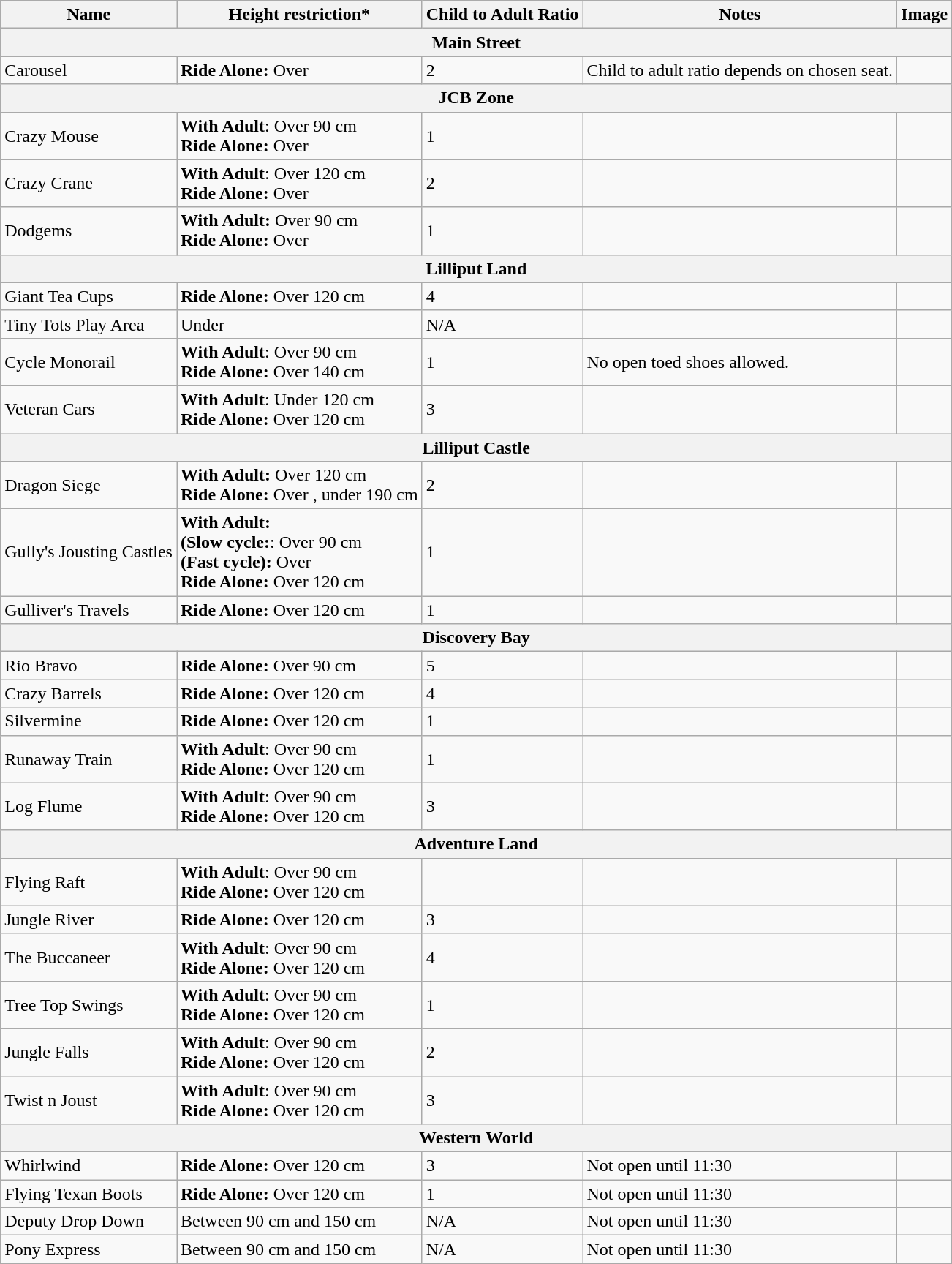<table class="wikitable">
<tr>
<th>Name</th>
<th>Height restriction*</th>
<th>Child to Adult Ratio</th>
<th>Notes</th>
<th>Image</th>
</tr>
<tr>
<th colspan="5">Main Street</th>
</tr>
<tr>
<td>Carousel</td>
<td><strong>Ride Alone:</strong> Over </td>
<td>2</td>
<td>Child to adult ratio depends on chosen seat.</td>
<td></td>
</tr>
<tr>
<th colspan="5">JCB Zone</th>
</tr>
<tr>
<td>Crazy Mouse</td>
<td><strong>With Adult</strong>: Over 90 cm<br><strong>Ride Alone:</strong> Over </td>
<td>1</td>
<td></td>
<td></td>
</tr>
<tr>
<td>Crazy Crane</td>
<td><strong>With Adult</strong>: Over 120 cm<br><strong>Ride Alone:</strong> Over </td>
<td>2</td>
<td></td>
<td></td>
</tr>
<tr>
<td>Dodgems</td>
<td><strong>With Adult:</strong> Over 90 cm<br><strong>Ride Alone:</strong> Over </td>
<td>1</td>
<td></td>
<td></td>
</tr>
<tr>
<th colspan="5">Lilliput Land</th>
</tr>
<tr>
<td>Giant Tea Cups</td>
<td><strong>Ride Alone:</strong> Over 120 cm</td>
<td>4</td>
<td></td>
<td></td>
</tr>
<tr>
<td>Tiny Tots Play Area</td>
<td>Under </td>
<td>N/A</td>
<td></td>
<td></td>
</tr>
<tr>
<td>Cycle Monorail</td>
<td><strong>With Adult</strong>: Over 90 cm<br><strong>Ride Alone:</strong> Over 140 cm</td>
<td>1</td>
<td>No open toed shoes allowed.</td>
<td></td>
</tr>
<tr>
<td>Veteran Cars</td>
<td><strong>With Adult</strong>: Under 120 cm<br><strong>Ride Alone:</strong> Over 120 cm</td>
<td>3</td>
<td></td>
<td></td>
</tr>
<tr>
<th colspan="5">Lilliput Castle</th>
</tr>
<tr>
<td>Dragon Siege</td>
<td><strong>With Adult:</strong> Over 120 cm<br><strong>Ride Alone:</strong> Over , under 190 cm</td>
<td>2</td>
<td></td>
<td></td>
</tr>
<tr>
<td>Gully's Jousting Castles</td>
<td><strong>With Adult:</strong><br><strong>(Slow cycle:</strong>: Over 90 cm<br><strong>(Fast cycle):</strong> Over <br><strong>Ride Alone:</strong> Over 120 cm</td>
<td>1</td>
<td></td>
<td></td>
</tr>
<tr>
<td>Gulliver's Travels</td>
<td><strong>Ride Alone:</strong> Over 120 cm</td>
<td>1</td>
<td></td>
<td></td>
</tr>
<tr>
<th colspan="5">Discovery Bay</th>
</tr>
<tr>
<td>Rio Bravo</td>
<td><strong>Ride Alone:</strong> Over 90 cm</td>
<td>5</td>
<td></td>
<td></td>
</tr>
<tr>
<td>Crazy Barrels</td>
<td><strong>Ride Alone:</strong> Over 120 cm</td>
<td>4</td>
<td></td>
<td></td>
</tr>
<tr>
<td>Silvermine</td>
<td><strong>Ride Alone:</strong> Over 120 cm</td>
<td>1</td>
<td></td>
<td></td>
</tr>
<tr>
<td>Runaway Train</td>
<td><strong>With Adult</strong>: Over 90 cm<br><strong>Ride Alone:</strong> Over 120 cm</td>
<td>1</td>
<td></td>
<td></td>
</tr>
<tr>
<td>Log Flume</td>
<td><strong>With Adult</strong>: Over 90 cm<br><strong>Ride Alone:</strong> Over 120 cm</td>
<td>3</td>
<td></td>
<td></td>
</tr>
<tr>
<th colspan="5">Adventure Land</th>
</tr>
<tr>
<td>Flying Raft</td>
<td><strong>With Adult</strong>: Over 90 cm<br><strong>Ride Alone:</strong> Over 120 cm</td>
<td></td>
<td></td>
<td></td>
</tr>
<tr>
<td>Jungle River</td>
<td><strong>Ride Alone:</strong> Over 120 cm</td>
<td>3</td>
<td></td>
<td></td>
</tr>
<tr>
<td>The Buccaneer</td>
<td><strong>With Adult</strong>: Over 90 cm<br><strong>Ride Alone:</strong> Over 120 cm</td>
<td>4</td>
<td></td>
<td></td>
</tr>
<tr>
<td>Tree Top Swings</td>
<td><strong>With Adult</strong>: Over 90 cm<br><strong>Ride Alone:</strong> Over 120 cm</td>
<td>1</td>
<td></td>
<td></td>
</tr>
<tr>
<td>Jungle Falls</td>
<td><strong>With Adult</strong>: Over 90 cm<br><strong>Ride Alone:</strong> Over 120 cm</td>
<td>2</td>
<td></td>
<td></td>
</tr>
<tr>
<td>Twist n Joust</td>
<td><strong>With Adult</strong>: Over 90 cm<br><strong>Ride Alone:</strong> Over 120 cm</td>
<td>3</td>
<td></td>
<td></td>
</tr>
<tr>
<th colspan="5">Western World</th>
</tr>
<tr>
<td>Whirlwind</td>
<td><strong>Ride Alone:</strong> Over 120 cm</td>
<td>3</td>
<td>Not open until 11:30</td>
<td></td>
</tr>
<tr>
<td>Flying Texan Boots</td>
<td><strong>Ride Alone:</strong> Over 120 cm</td>
<td>1</td>
<td>Not open until 11:30</td>
<td></td>
</tr>
<tr>
<td>Deputy Drop Down</td>
<td>Between 90 cm and 150 cm</td>
<td>N/A</td>
<td>Not open until 11:30</td>
<td></td>
</tr>
<tr>
<td>Pony Express</td>
<td>Between 90 cm and 150 cm</td>
<td>N/A</td>
<td>Not open until 11:30</td>
<td></td>
</tr>
</table>
